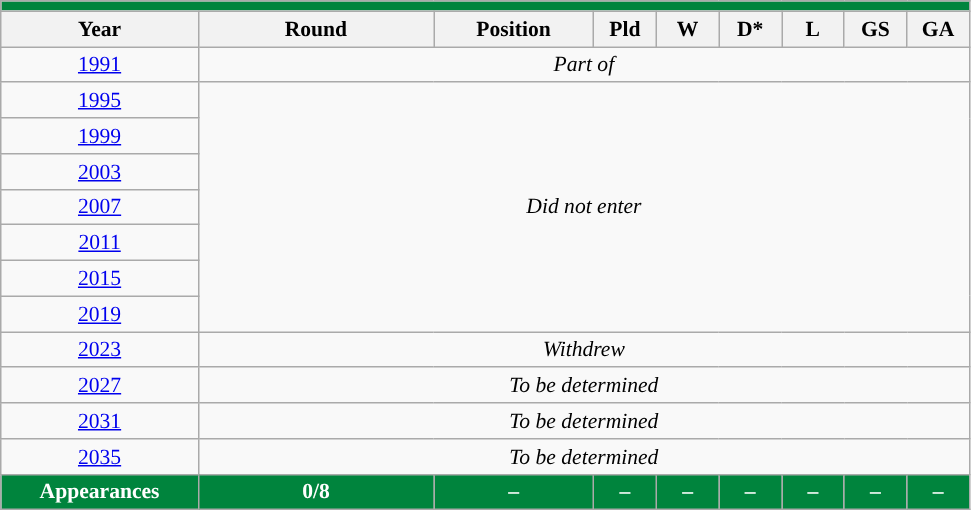<table class="wikitable" style="text-align: center;font-size:90%;">
<tr>
<th colspan="9" style="background: #00843D; color: #FFFFFF;"><a href='#'></a></th>
</tr>
<tr>
<th width=125>Year</th>
<th width=150>Round</th>
<th width=100>Position</th>
<th width=35>Pld</th>
<th width=35>W</th>
<th width=35>D*</th>
<th width=35>L</th>
<th width=35>GS</th>
<th width=35>GA</th>
</tr>
<tr>
<td> <a href='#'>1991</a></td>
<td colspan=9><em>Part of </em></td>
</tr>
<tr>
<td> <a href='#'>1995</a></td>
<td colspan="8" rowspan="7"><em>Did not enter</em></td>
</tr>
<tr>
<td> <a href='#'>1999</a></td>
</tr>
<tr>
<td> <a href='#'>2003</a></td>
</tr>
<tr>
<td> <a href='#'>2007</a></td>
</tr>
<tr>
<td> <a href='#'>2011</a></td>
</tr>
<tr>
<td> <a href='#'>2015</a></td>
</tr>
<tr>
<td> <a href='#'>2019</a></td>
</tr>
<tr>
<td> <a href='#'>2023</a></td>
<td colspan=9><em>Withdrew</em></td>
</tr>
<tr>
<td> <a href='#'>2027</a></td>
<td colspan="8"><em>To be determined</em></td>
</tr>
<tr>
<td> <a href='#'>2031</a></td>
<td colspan="8"><em>To be determined</em></td>
</tr>
<tr>
<td> <a href='#'>2035</a></td>
<td colspan="8"><em>To be determined</em></td>
</tr>
<tr>
<td colspan=1 style="background: #00843D; color: #FFFFFF;"><strong>Appearances</strong></td>
<td style="background: #00843D; color: #FFFFFF;"><strong>0/8</strong></td>
<td style="background: #00843D; color: #FFFFFF;"><strong>–</strong></td>
<td style="background: #00843D; color: #FFFFFF;"><strong>–</strong></td>
<td style="background: #00843D; color: #FFFFFF;"><strong>–</strong></td>
<td style="background: #00843D; color: #FFFFFF;"><strong>–</strong></td>
<td style="background: #00843D; color: #FFFFFF;"><strong>–</strong></td>
<td style="background: #00843D; color: #FFFFFF;"><strong>–</strong></td>
<td style="background: #00843D; color: #FFFFFF;"><strong>–</strong></td>
</tr>
</table>
